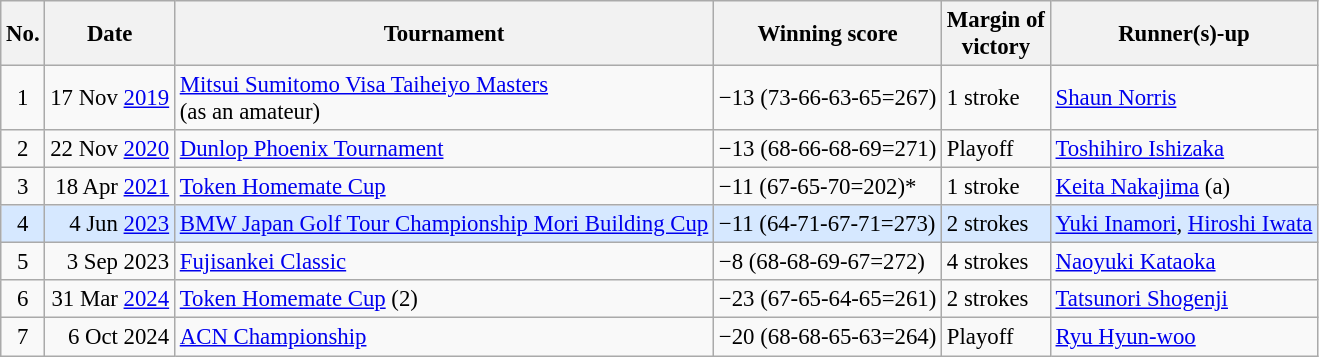<table class="wikitable" style="font-size:95%;">
<tr>
<th>No.</th>
<th>Date</th>
<th>Tournament</th>
<th>Winning score</th>
<th>Margin of<br>victory</th>
<th>Runner(s)-up</th>
</tr>
<tr>
<td align=center>1</td>
<td align=right>17 Nov <a href='#'>2019</a></td>
<td><a href='#'>Mitsui Sumitomo Visa Taiheiyo Masters</a><br>(as an amateur)</td>
<td>−13 (73-66-63-65=267)</td>
<td>1 stroke</td>
<td> <a href='#'>Shaun Norris</a></td>
</tr>
<tr>
<td align=center>2</td>
<td align=right>22 Nov <a href='#'>2020</a></td>
<td><a href='#'>Dunlop Phoenix Tournament</a></td>
<td>−13 (68-66-68-69=271)</td>
<td>Playoff</td>
<td> <a href='#'>Toshihiro Ishizaka</a></td>
</tr>
<tr>
<td align=center>3</td>
<td align=right>18 Apr <a href='#'>2021</a></td>
<td><a href='#'>Token Homemate Cup</a></td>
<td>−11 (67-65-70=202)*</td>
<td>1 stroke</td>
<td> <a href='#'>Keita Nakajima</a> (a)</td>
</tr>
<tr style="background:#D6E8FF;">
<td align=center>4</td>
<td align=right>4 Jun <a href='#'>2023</a></td>
<td><a href='#'>BMW Japan Golf Tour Championship Mori Building Cup</a></td>
<td>−11 (64-71-67-71=273)</td>
<td>2 strokes</td>
<td> <a href='#'>Yuki Inamori</a>,  <a href='#'>Hiroshi Iwata</a></td>
</tr>
<tr>
<td align=center>5</td>
<td align=right>3 Sep 2023</td>
<td><a href='#'>Fujisankei Classic</a></td>
<td>−8 (68-68-69-67=272)</td>
<td>4 strokes</td>
<td> <a href='#'>Naoyuki Kataoka</a></td>
</tr>
<tr>
<td align=center>6</td>
<td align=right>31 Mar <a href='#'>2024</a></td>
<td><a href='#'>Token Homemate Cup</a> (2)</td>
<td>−23 (67-65-64-65=261)</td>
<td>2 strokes</td>
<td> <a href='#'>Tatsunori Shogenji</a></td>
</tr>
<tr>
<td align=center>7</td>
<td align=right>6 Oct 2024</td>
<td><a href='#'>ACN Championship</a></td>
<td>−20 (68-68-65-63=264)</td>
<td>Playoff</td>
<td> <a href='#'>Ryu Hyun-woo</a></td>
</tr>
</table>
